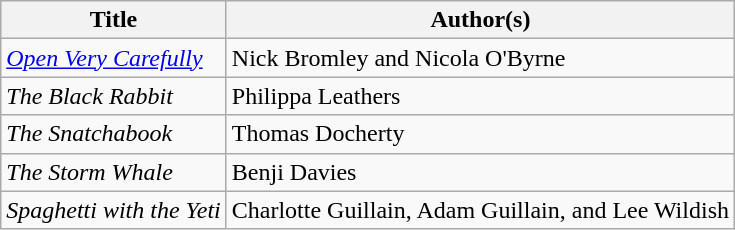<table class="wikitable">
<tr>
<th>Title</th>
<th>Author(s)</th>
</tr>
<tr>
<td><em><a href='#'>Open Very Carefully</a></em></td>
<td>Nick Bromley and Nicola O'Byrne</td>
</tr>
<tr>
<td><em>The Black Rabbit</em></td>
<td>Philippa Leathers</td>
</tr>
<tr>
<td><em>The Snatchabook</em></td>
<td Helen Docherty and Thomas Docherty (illustrator)>Thomas Docherty</td>
</tr>
<tr>
<td><em>The Storm Whale</em></td>
<td>Benji Davies</td>
</tr>
<tr>
<td><em>Spaghetti with the Yeti</em></td>
<td>Charlotte Guillain, Adam Guillain, and Lee Wildish</td>
</tr>
</table>
